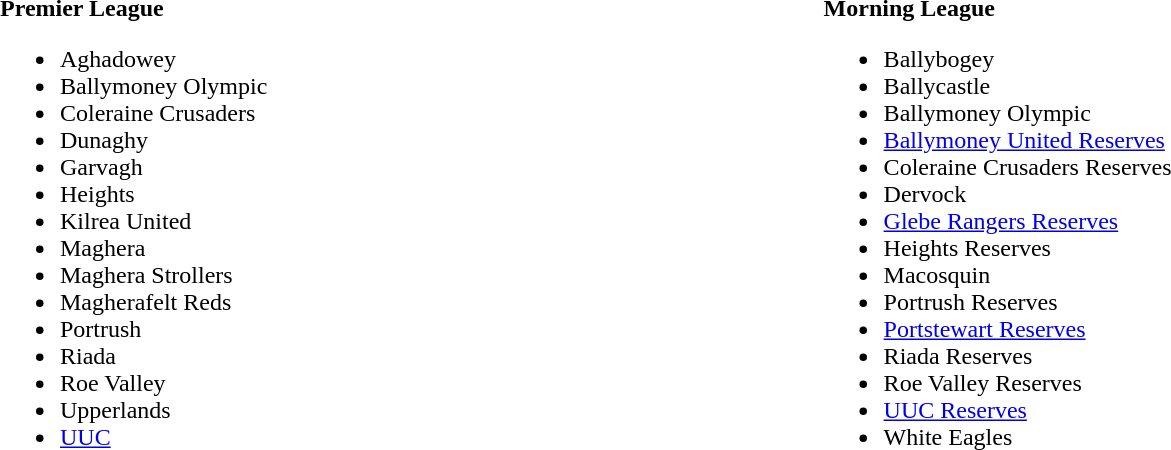<table -table cellpadding="1" cellspacing="3" style="width: 100%; text-align: left; border:0">
<tr>
<td valign="top"><br><strong>Premier League</strong><ul><li>Aghadowey</li><li>Ballymoney Olympic</li><li>Coleraine Crusaders</li><li>Dunaghy</li><li>Garvagh</li><li>Heights</li><li>Kilrea United</li><li>Maghera</li><li>Maghera Strollers</li><li>Magherafelt Reds</li><li>Portrush</li><li>Riada</li><li>Roe Valley</li><li>Upperlands</li><li><a href='#'>UUC</a></li></ul></td>
<td><br><strong>Morning League</strong><ul><li>Ballybogey</li><li>Ballycastle</li><li>Ballymoney Olympic</li><li><a href='#'>Ballymoney United Reserves</a></li><li>Coleraine Crusaders Reserves</li><li>Dervock</li><li><a href='#'>Glebe Rangers Reserves</a></li><li>Heights Reserves</li><li>Macosquin</li><li>Portrush Reserves</li><li><a href='#'>Portstewart Reserves</a></li><li>Riada Reserves</li><li>Roe Valley Reserves</li><li><a href='#'>UUC Reserves</a></li><li>White Eagles</li></ul></td>
</tr>
</table>
